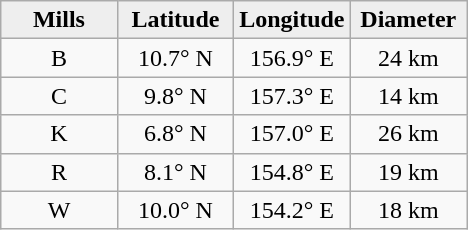<table class="wikitable">
<tr>
<th width="25%" style="background:#eeeeee;">Mills</th>
<th width="25%" style="background:#eeeeee;">Latitude</th>
<th width="25%" style="background:#eeeeee;">Longitude</th>
<th width="25%" style="background:#eeeeee;">Diameter</th>
</tr>
<tr>
<td align="center">B</td>
<td align="center">10.7° N</td>
<td align="center">156.9° E</td>
<td align="center">24 km</td>
</tr>
<tr>
<td align="center">C</td>
<td align="center">9.8° N</td>
<td align="center">157.3° E</td>
<td align="center">14 km</td>
</tr>
<tr>
<td align="center">K</td>
<td align="center">6.8° N</td>
<td align="center">157.0° E</td>
<td align="center">26 km</td>
</tr>
<tr>
<td align="center">R</td>
<td align="center">8.1° N</td>
<td align="center">154.8° E</td>
<td align="center">19 km</td>
</tr>
<tr>
<td align="center">W</td>
<td align="center">10.0° N</td>
<td align="center">154.2° E</td>
<td align="center">18 km</td>
</tr>
</table>
